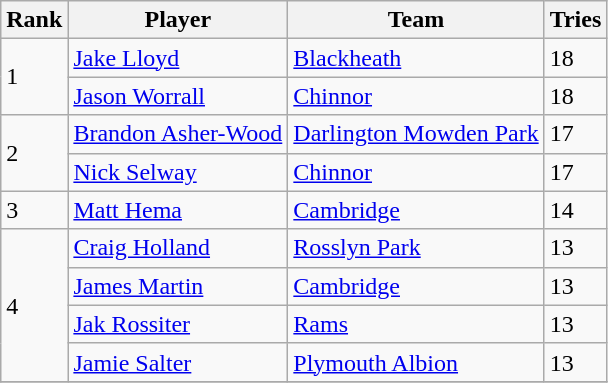<table class="wikitable">
<tr>
<th>Rank</th>
<th>Player</th>
<th>Team</th>
<th>Tries</th>
</tr>
<tr>
<td rowspan=2>1</td>
<td> <a href='#'>Jake Lloyd</a></td>
<td><a href='#'>Blackheath</a></td>
<td>18</td>
</tr>
<tr>
<td> <a href='#'>Jason Worrall</a></td>
<td><a href='#'>Chinnor</a></td>
<td>18</td>
</tr>
<tr>
<td rowspan=2>2</td>
<td> <a href='#'>Brandon Asher-Wood</a></td>
<td><a href='#'>Darlington Mowden Park</a></td>
<td>17</td>
</tr>
<tr>
<td> <a href='#'>Nick Selway</a></td>
<td><a href='#'>Chinnor</a></td>
<td>17</td>
</tr>
<tr>
<td>3</td>
<td> <a href='#'>Matt Hema</a></td>
<td><a href='#'>Cambridge</a></td>
<td>14</td>
</tr>
<tr>
<td rowspan=4>4</td>
<td> <a href='#'>Craig Holland</a></td>
<td><a href='#'>Rosslyn Park</a></td>
<td>13</td>
</tr>
<tr>
<td> <a href='#'>James Martin</a></td>
<td><a href='#'>Cambridge</a></td>
<td>13</td>
</tr>
<tr>
<td> <a href='#'>Jak Rossiter</a></td>
<td><a href='#'>Rams</a></td>
<td>13</td>
</tr>
<tr>
<td> <a href='#'>Jamie Salter</a></td>
<td><a href='#'>Plymouth Albion</a></td>
<td>13</td>
</tr>
<tr>
</tr>
</table>
